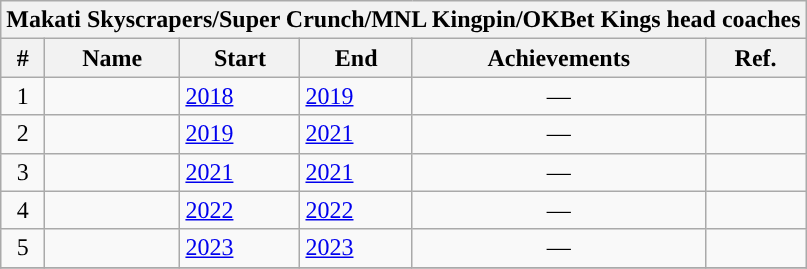<table class="wikitable sortable">
<tr>
<th colspan="6">Makati Skyscrapers/Super Crunch/MNL Kingpin/OKBet Kings head coaches</th>
</tr>
<tr>
<th>#</th>
<th>Name</th>
<th>Start</th>
<th>End</th>
<th>Achievements</th>
<th>Ref.</th>
</tr>
<tr>
<td align=center>1</td>
<td></td>
<td><a href='#'>2018</a></td>
<td><a href='#'>2019</a></td>
<td align=center>—</td>
<td></td>
</tr>
<tr>
<td align=center>2</td>
<td></td>
<td><a href='#'>2019</a></td>
<td><a href='#'>2021</a></td>
<td align=center>—</td>
<td></td>
</tr>
<tr>
<td align=center>3</td>
<td></td>
<td><a href='#'>2021</a></td>
<td><a href='#'>2021</a></td>
<td align=center>—</td>
<td></td>
</tr>
<tr>
<td align=center>4</td>
<td></td>
<td><a href='#'>2022</a></td>
<td><a href='#'>2022</a></td>
<td align=center>—</td>
<td></td>
</tr>
<tr>
<td align=center>5</td>
<td></td>
<td><a href='#'>2023</a></td>
<td><a href='#'>2023</a></td>
<td align=center>—</td>
<td></td>
</tr>
<tr>
</tr>
</table>
